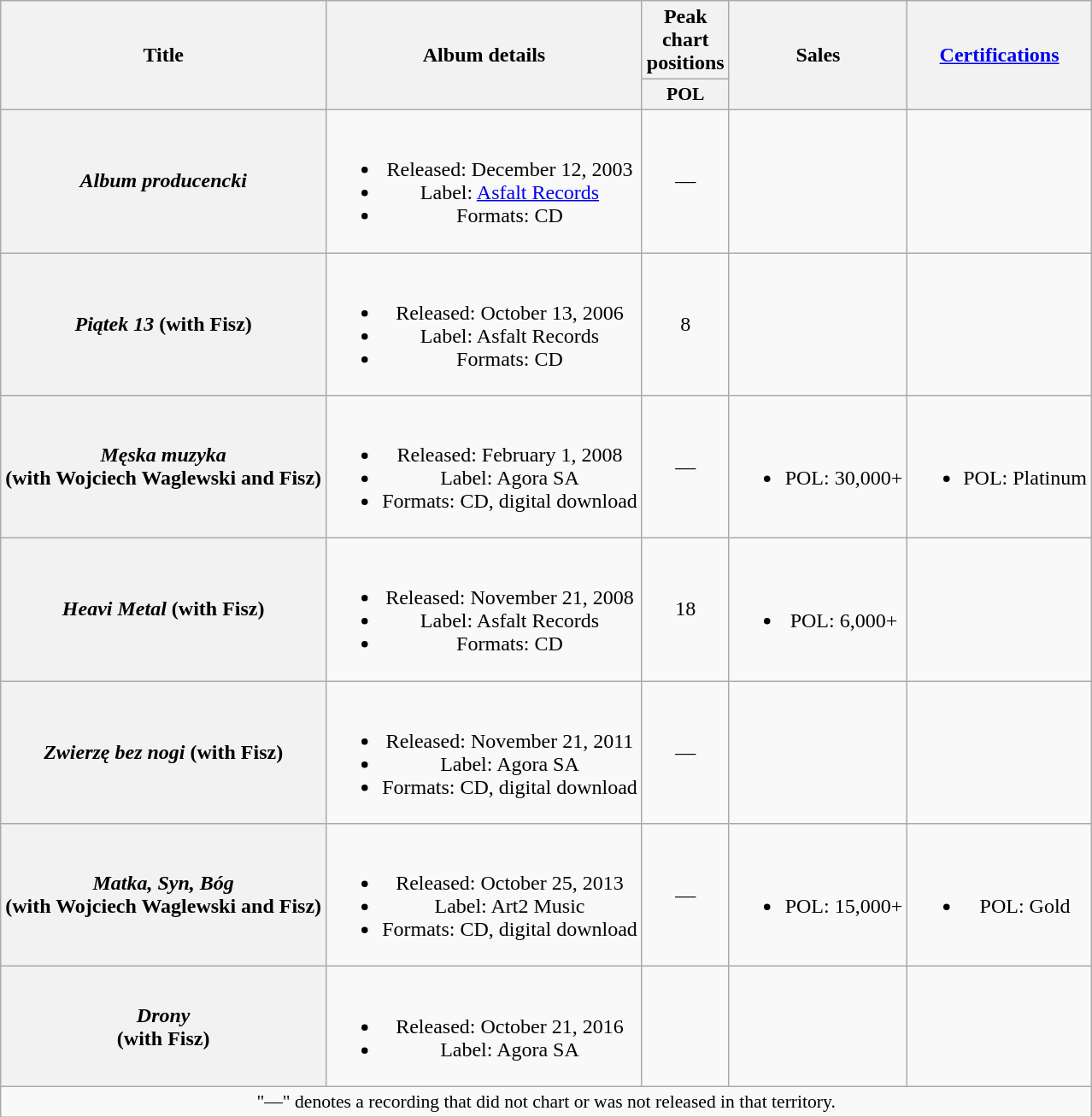<table class="wikitable plainrowheaders" style="text-align:center;">
<tr>
<th scope="col" rowspan="2">Title</th>
<th scope="col" rowspan="2">Album details</th>
<th scope="col" colspan="1">Peak chart positions</th>
<th scope="col" rowspan="2">Sales</th>
<th scope="col" rowspan="2"><a href='#'>Certifications</a></th>
</tr>
<tr>
<th scope="col" style="width:3em;font-size:90%;">POL<br></th>
</tr>
<tr>
<th scope="row"><em>Album producencki</em></th>
<td><br><ul><li>Released: December 12, 2003</li><li>Label: <a href='#'>Asfalt Records</a></li><li>Formats: CD</li></ul></td>
<td>—</td>
<td></td>
<td></td>
</tr>
<tr>
<th scope="row"><em>Piątek 13</em> (with Fisz)</th>
<td><br><ul><li>Released: October 13, 2006</li><li>Label: Asfalt Records</li><li>Formats: CD</li></ul></td>
<td>8</td>
<td></td>
<td></td>
</tr>
<tr>
<th scope="row"><em>Męska muzyka</em><br>(with Wojciech Waglewski and Fisz)</th>
<td><br><ul><li>Released: February 1, 2008</li><li>Label: Agora SA</li><li>Formats: CD, digital download</li></ul></td>
<td>—</td>
<td><br><ul><li>POL: 30,000+</li></ul></td>
<td><br><ul><li>POL: Platinum</li></ul></td>
</tr>
<tr>
<th scope="row"><em>Heavi Metal</em> (with Fisz)</th>
<td><br><ul><li>Released: November 21, 2008</li><li>Label: Asfalt Records</li><li>Formats: CD</li></ul></td>
<td>18</td>
<td><br><ul><li>POL: 6,000+</li></ul></td>
<td></td>
</tr>
<tr>
<th scope="row"><em>Zwierzę bez nogi</em> (with Fisz)</th>
<td><br><ul><li>Released: November 21, 2011</li><li>Label: Agora SA</li><li>Formats: CD, digital download</li></ul></td>
<td>—</td>
<td></td>
<td></td>
</tr>
<tr>
<th scope="row"><em>Matka, Syn, Bóg</em><br>(with Wojciech Waglewski and Fisz)</th>
<td><br><ul><li>Released: October 25, 2013</li><li>Label: Art2 Music</li><li>Formats: CD, digital download</li></ul></td>
<td>—</td>
<td><br><ul><li>POL: 15,000+</li></ul></td>
<td><br><ul><li>POL: Gold</li></ul></td>
</tr>
<tr>
<th scope="row"><em>Drony</em><br>(with Fisz)</th>
<td><br><ul><li>Released: October 21, 2016</li><li>Label: Agora SA</li></ul></td>
<td></td>
<td></td>
<td></td>
</tr>
<tr>
<td colspan="20" style="font-size:90%">"—" denotes a recording that did not chart or was not released in that territory.</td>
</tr>
</table>
